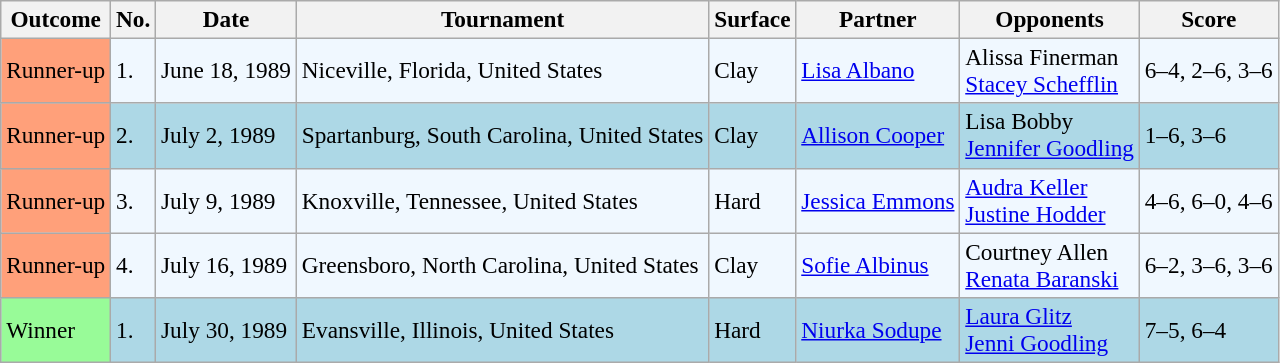<table class="sortable wikitable" style=font-size:97%>
<tr>
<th>Outcome</th>
<th>No.</th>
<th>Date</th>
<th>Tournament</th>
<th>Surface</th>
<th>Partner</th>
<th>Opponents</th>
<th>Score</th>
</tr>
<tr style="background:#f0f8ff;">
<td style="background:#ffa07a;">Runner-up</td>
<td>1.</td>
<td>June 18, 1989</td>
<td>Niceville, Florida, United States</td>
<td>Clay</td>
<td> <a href='#'>Lisa Albano</a></td>
<td> Alissa Finerman <br>  <a href='#'>Stacey Schefflin</a></td>
<td>6–4, 2–6, 3–6</td>
</tr>
<tr bgcolor=lightblue>
<td style="background:#ffa07a;">Runner-up</td>
<td>2.</td>
<td>July 2, 1989</td>
<td>Spartanburg, South Carolina, United States</td>
<td>Clay</td>
<td> <a href='#'>Allison Cooper</a></td>
<td> Lisa Bobby <br>  <a href='#'>Jennifer Goodling</a></td>
<td>1–6, 3–6</td>
</tr>
<tr style="background:#f0f8ff;">
<td style="background:#ffa07a;">Runner-up</td>
<td>3.</td>
<td>July 9, 1989</td>
<td>Knoxville, Tennessee, United States</td>
<td>Hard</td>
<td> <a href='#'>Jessica Emmons</a></td>
<td> <a href='#'>Audra Keller</a> <br>  <a href='#'>Justine Hodder</a></td>
<td>4–6, 6–0, 4–6</td>
</tr>
<tr style="background:#f0f8ff;">
<td style="background:#ffa07a;">Runner-up</td>
<td>4.</td>
<td>July 16, 1989</td>
<td>Greensboro, North Carolina, United States</td>
<td>Clay</td>
<td> <a href='#'>Sofie Albinus</a></td>
<td> Courtney Allen <br>  <a href='#'>Renata Baranski</a></td>
<td>6–2, 3–6, 3–6</td>
</tr>
<tr bgcolor=lightblue>
<td bgcolor="98FB98">Winner</td>
<td>1.</td>
<td>July 30, 1989</td>
<td>Evansville, Illinois, United States</td>
<td>Hard</td>
<td> <a href='#'>Niurka Sodupe</a></td>
<td> <a href='#'>Laura Glitz</a> <br>  <a href='#'>Jenni Goodling</a></td>
<td>7–5, 6–4</td>
</tr>
</table>
